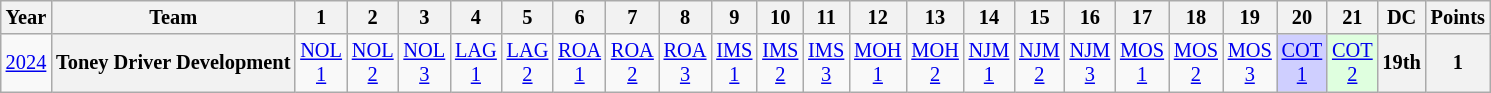<table class="wikitable" style="text-align:center; font-size:85%">
<tr>
<th>Year</th>
<th>Team</th>
<th>1</th>
<th>2</th>
<th>3</th>
<th>4</th>
<th>5</th>
<th>6</th>
<th>7</th>
<th>8</th>
<th>9</th>
<th>10</th>
<th>11</th>
<th>12</th>
<th>13</th>
<th>14</th>
<th>15</th>
<th>16</th>
<th>17</th>
<th>18</th>
<th>19</th>
<th>20</th>
<th>21</th>
<th>DC</th>
<th>Points</th>
</tr>
<tr>
<td><a href='#'>2024</a></td>
<th nowrap="">Toney Driver Development</th>
<td><a href='#'>NOL<br>1</a></td>
<td><a href='#'>NOL<br>2</a></td>
<td><a href='#'>NOL<br>3</a></td>
<td><a href='#'>LAG<br>1</a></td>
<td><a href='#'>LAG<br>2</a></td>
<td><a href='#'>ROA<br>1</a></td>
<td><a href='#'>ROA<br>2</a></td>
<td><a href='#'>ROA<br>3</a></td>
<td><a href='#'>IMS<br>1</a></td>
<td><a href='#'>IMS<br>2</a></td>
<td><a href='#'>IMS<br>3</a></td>
<td><a href='#'>MOH<br>1</a></td>
<td><a href='#'>MOH<br>2</a></td>
<td><a href='#'>NJM<br>1</a></td>
<td><a href='#'>NJM<br>2</a></td>
<td><a href='#'>NJM<br>3</a></td>
<td><a href='#'>MOS<br>1</a></td>
<td><a href='#'>MOS<br>2</a></td>
<td><a href='#'>MOS<br>3</a></td>
<td style=background:#CFCFFF><a href='#'>COT<br>1</a><br></td>
<td style=background:#DFFFDF><a href='#'>COT<br>2</a><br></td>
<th>19th</th>
<th>1</th>
</tr>
</table>
